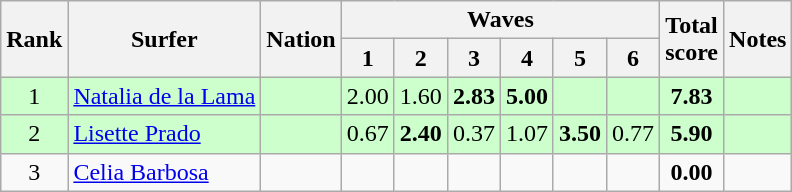<table class="wikitable sortable" style="text-align:center">
<tr>
<th rowspan=2>Rank</th>
<th rowspan=2>Surfer</th>
<th rowspan=2>Nation</th>
<th colspan=6>Waves</th>
<th rowspan=2>Total<br>score</th>
<th rowspan=2>Notes</th>
</tr>
<tr>
<th>1</th>
<th>2</th>
<th>3</th>
<th>4</th>
<th>5</th>
<th>6</th>
</tr>
<tr bgcolor=ccffcc>
<td>1</td>
<td align=left><a href='#'>Natalia de la Lama</a></td>
<td align=left></td>
<td>2.00</td>
<td>1.60</td>
<td><strong>2.83</strong></td>
<td><strong>5.00</strong></td>
<td></td>
<td></td>
<td><strong>7.83</strong></td>
<td></td>
</tr>
<tr bgcolor=ccffcc>
<td>2</td>
<td align=left><a href='#'>Lisette Prado</a></td>
<td align=left></td>
<td>0.67</td>
<td><strong>2.40</strong></td>
<td>0.37</td>
<td>1.07</td>
<td><strong>3.50</strong></td>
<td>0.77</td>
<td><strong>5.90</strong></td>
<td></td>
</tr>
<tr>
<td>3</td>
<td align=left><a href='#'>Celia Barbosa</a></td>
<td align=left></td>
<td></td>
<td></td>
<td></td>
<td></td>
<td></td>
<td></td>
<td><strong>0.00</strong></td>
<td></td>
</tr>
</table>
